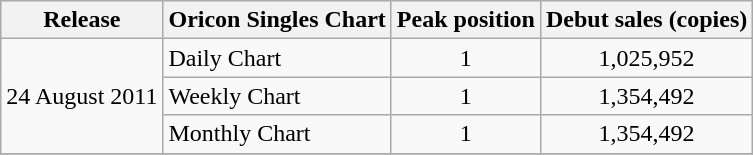<table class="wikitable">
<tr>
<th>Release</th>
<th>Oricon Singles Chart</th>
<th>Peak position</th>
<th>Debut sales (copies)</th>
</tr>
<tr>
<td rowspan="3">24 August 2011</td>
<td>Daily Chart</td>
<td align="center">1</td>
<td align="center">1,025,952</td>
</tr>
<tr>
<td>Weekly Chart</td>
<td align="center">1</td>
<td align="center">1,354,492</td>
</tr>
<tr>
<td>Monthly Chart</td>
<td align="center">1</td>
<td align="center">1,354,492</td>
</tr>
<tr>
</tr>
</table>
